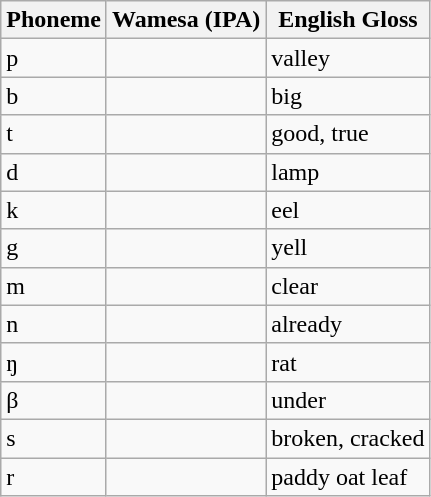<table class="wikitable">
<tr>
<th>Phoneme</th>
<th>Wamesa (IPA)</th>
<th>English Gloss</th>
</tr>
<tr>
<td>p</td>
<td></td>
<td>valley</td>
</tr>
<tr>
<td>b</td>
<td></td>
<td>big</td>
</tr>
<tr>
<td>t</td>
<td></td>
<td>good, true</td>
</tr>
<tr>
<td>d</td>
<td></td>
<td>lamp</td>
</tr>
<tr>
<td>k</td>
<td></td>
<td>eel</td>
</tr>
<tr>
<td>g</td>
<td></td>
<td>yell</td>
</tr>
<tr>
<td>m</td>
<td></td>
<td>clear</td>
</tr>
<tr>
<td>n</td>
<td></td>
<td>already</td>
</tr>
<tr>
<td>ŋ</td>
<td></td>
<td>rat</td>
</tr>
<tr>
<td>β</td>
<td></td>
<td>under</td>
</tr>
<tr>
<td>s</td>
<td></td>
<td>broken, cracked</td>
</tr>
<tr>
<td>r</td>
<td></td>
<td>paddy oat leaf</td>
</tr>
</table>
